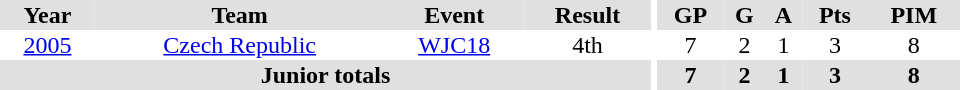<table border="0" cellpadding="1" cellspacing="0" ID="Table3" style="text-align:center; width:40em">
<tr ALIGN="center" bgcolor="#e0e0e0">
<th>Year</th>
<th>Team</th>
<th>Event</th>
<th>Result</th>
<th rowspan="99" bgcolor="#ffffff"></th>
<th>GP</th>
<th>G</th>
<th>A</th>
<th>Pts</th>
<th>PIM</th>
</tr>
<tr>
<td><a href='#'>2005</a></td>
<td><a href='#'>Czech Republic</a></td>
<td><a href='#'>WJC18</a></td>
<td>4th</td>
<td>7</td>
<td>2</td>
<td>1</td>
<td>3</td>
<td>8</td>
</tr>
<tr bgcolor="#e0e0e0">
<th colspan="4">Junior totals</th>
<th>7</th>
<th>2</th>
<th>1</th>
<th>3</th>
<th>8</th>
</tr>
</table>
